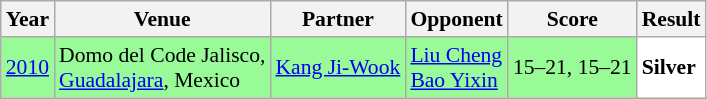<table class="sortable wikitable" style="font-size: 90%;">
<tr>
<th>Year</th>
<th>Venue</th>
<th>Partner</th>
<th>Opponent</th>
<th>Score</th>
<th>Result</th>
</tr>
<tr style="background:#98FB98">
<td align="center"><a href='#'>2010</a></td>
<td align="left">Domo del Code Jalisco,<br><a href='#'>Guadalajara</a>, Mexico</td>
<td align="left"> <a href='#'>Kang Ji-Wook</a></td>
<td align="left"> <a href='#'>Liu Cheng</a><br> <a href='#'>Bao Yixin</a></td>
<td align="left">15–21, 15–21</td>
<td style="text-align:left; background:white"> <strong>Silver</strong></td>
</tr>
</table>
